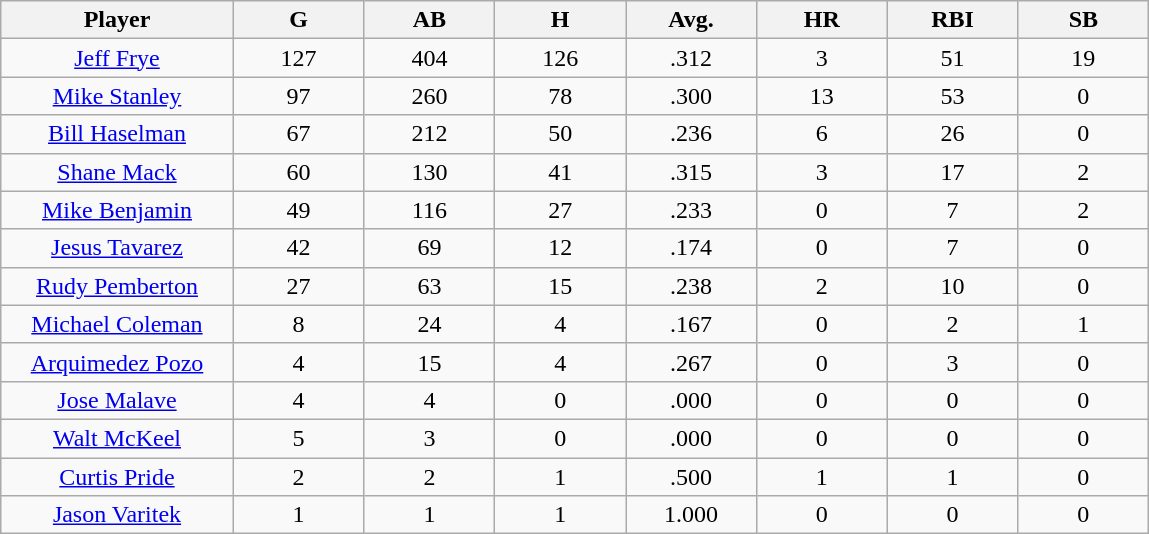<table class="wikitable sortable">
<tr>
<th bgcolor="#DDDDFF" width="16%">Player</th>
<th bgcolor="#DDDDFF" width="9%">G</th>
<th bgcolor="#DDDDFF" width="9%">AB</th>
<th bgcolor="#DDDDFF" width="9%">H</th>
<th bgcolor="#DDDDFF" width="9%">Avg.</th>
<th bgcolor="#DDDDFF" width="9%">HR</th>
<th bgcolor="#DDDDFF" width="9%">RBI</th>
<th bgcolor="#DDDDFF" width="9%">SB</th>
</tr>
<tr align="center">
<td><a href='#'>Jeff Frye</a></td>
<td>127</td>
<td>404</td>
<td>126</td>
<td>.312</td>
<td>3</td>
<td>51</td>
<td>19</td>
</tr>
<tr align="center">
<td><a href='#'>Mike Stanley</a></td>
<td>97</td>
<td>260</td>
<td>78</td>
<td>.300</td>
<td>13</td>
<td>53</td>
<td>0</td>
</tr>
<tr align="center">
<td><a href='#'>Bill Haselman</a></td>
<td>67</td>
<td>212</td>
<td>50</td>
<td>.236</td>
<td>6</td>
<td>26</td>
<td>0</td>
</tr>
<tr align="center">
<td><a href='#'>Shane Mack</a></td>
<td>60</td>
<td>130</td>
<td>41</td>
<td>.315</td>
<td>3</td>
<td>17</td>
<td>2</td>
</tr>
<tr align="center">
<td><a href='#'>Mike Benjamin</a></td>
<td>49</td>
<td>116</td>
<td>27</td>
<td>.233</td>
<td>0</td>
<td>7</td>
<td>2</td>
</tr>
<tr align="center">
<td><a href='#'>Jesus Tavarez</a></td>
<td>42</td>
<td>69</td>
<td>12</td>
<td>.174</td>
<td>0</td>
<td>7</td>
<td>0</td>
</tr>
<tr align="center">
<td><a href='#'>Rudy Pemberton</a></td>
<td>27</td>
<td>63</td>
<td>15</td>
<td>.238</td>
<td>2</td>
<td>10</td>
<td>0</td>
</tr>
<tr align="center">
<td><a href='#'>Michael Coleman</a></td>
<td>8</td>
<td>24</td>
<td>4</td>
<td>.167</td>
<td>0</td>
<td>2</td>
<td>1</td>
</tr>
<tr align="center">
<td><a href='#'>Arquimedez Pozo</a></td>
<td>4</td>
<td>15</td>
<td>4</td>
<td>.267</td>
<td>0</td>
<td>3</td>
<td>0</td>
</tr>
<tr align="center">
<td><a href='#'>Jose Malave</a></td>
<td>4</td>
<td>4</td>
<td>0</td>
<td>.000</td>
<td>0</td>
<td>0</td>
<td>0</td>
</tr>
<tr align="center">
<td><a href='#'>Walt McKeel</a></td>
<td>5</td>
<td>3</td>
<td>0</td>
<td>.000</td>
<td>0</td>
<td>0</td>
<td>0</td>
</tr>
<tr align="center">
<td><a href='#'>Curtis Pride</a></td>
<td>2</td>
<td>2</td>
<td>1</td>
<td>.500</td>
<td>1</td>
<td>1</td>
<td>0</td>
</tr>
<tr align="center">
<td><a href='#'>Jason Varitek</a></td>
<td>1</td>
<td>1</td>
<td>1</td>
<td>1.000</td>
<td>0</td>
<td>0</td>
<td>0</td>
</tr>
</table>
